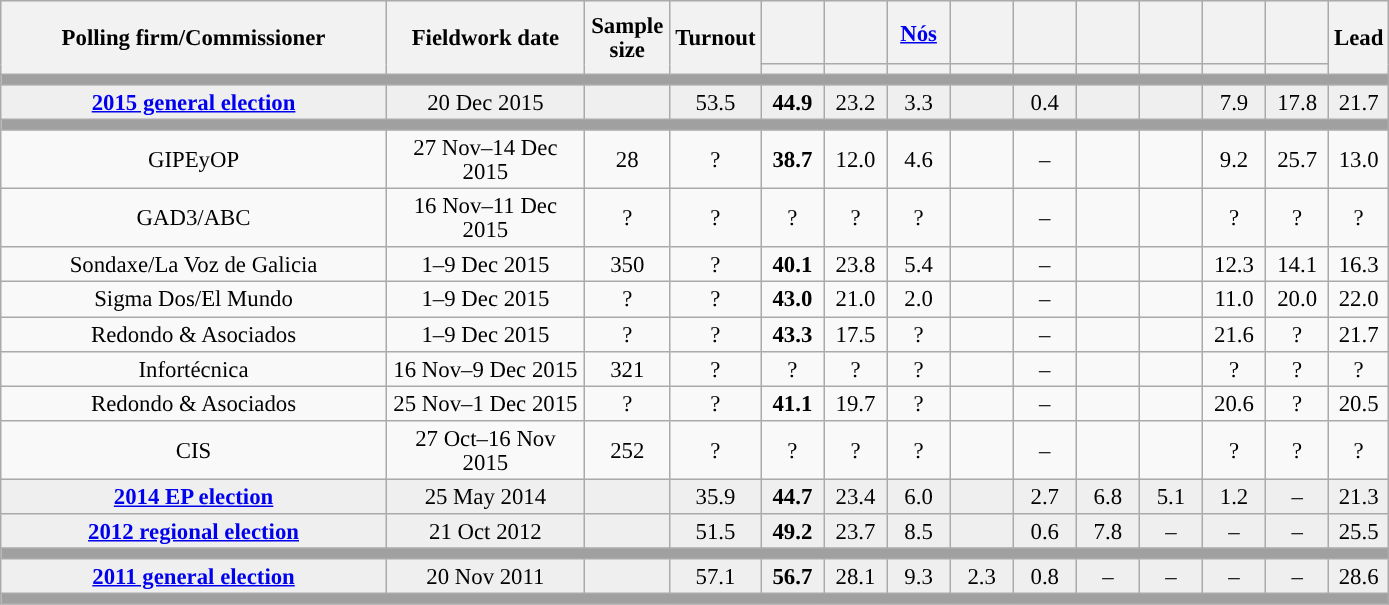<table class="wikitable collapsible collapsed" style="text-align:center; font-size:95%; line-height:16px;">
<tr style="height:42px; background-color:#E9E9E9">
<th style="width:250px;" rowspan="2">Polling firm/Commissioner</th>
<th style="width:125px;" rowspan="2">Fieldwork date</th>
<th style="width:50px;" rowspan="2">Sample size</th>
<th style="width:45px;" rowspan="2">Turnout</th>
<th style="width:35px;"></th>
<th style="width:35px;"></th>
<th style="width:35px;"><a href='#'>Nós</a></th>
<th style="width:35px;"></th>
<th style="width:35px;"></th>
<th style="width:35px;"></th>
<th style="width:35px;"></th>
<th style="width:35px;"></th>
<th style="width:35px;"></th>
<th style="width:30px;" rowspan="2">Lead</th>
</tr>
<tr>
<th style="color:inherit;background:"></th>
<th style="color:inherit;background:"></th>
<th style="color:inherit;background:"></th>
<th style="color:inherit;background:"></th>
<th style="color:inherit;background:"></th>
<th style="color:inherit;background:"></th>
<th style="color:inherit;background:"></th>
<th style="color:inherit;background:"></th>
<th style="color:inherit;background:"></th>
</tr>
<tr>
<td colspan="14" style="background:#A0A0A0"></td>
</tr>
<tr style="background:#EFEFEF;">
<td><strong><a href='#'>2015 general election</a></strong></td>
<td>20 Dec 2015</td>
<td></td>
<td>53.5</td>
<td><strong>44.9</strong><br></td>
<td>23.2<br></td>
<td>3.3<br></td>
<td></td>
<td>0.4<br></td>
<td></td>
<td></td>
<td>7.9<br></td>
<td>17.8<br></td>
<td style="background:">21.7</td>
</tr>
<tr>
<td colspan="14" style="background:#A0A0A0"></td>
</tr>
<tr>
<td>GIPEyOP</td>
<td>27 Nov–14 Dec 2015</td>
<td>28</td>
<td>?</td>
<td><strong>38.7</strong><br></td>
<td>12.0<br></td>
<td>4.6<br></td>
<td></td>
<td>–</td>
<td></td>
<td></td>
<td>9.2<br></td>
<td>25.7<br></td>
<td style="background:">13.0</td>
</tr>
<tr>
<td>GAD3/ABC</td>
<td>16 Nov–11 Dec 2015</td>
<td>?</td>
<td>?</td>
<td>?<br></td>
<td>?<br></td>
<td>?<br></td>
<td></td>
<td>–</td>
<td></td>
<td></td>
<td>?<br></td>
<td>?<br></td>
<td style="background:">?</td>
</tr>
<tr>
<td>Sondaxe/La Voz de Galicia</td>
<td>1–9 Dec 2015</td>
<td>350</td>
<td>?</td>
<td><strong>40.1</strong><br></td>
<td>23.8<br></td>
<td>5.4<br></td>
<td></td>
<td>–</td>
<td></td>
<td></td>
<td>12.3<br></td>
<td>14.1<br></td>
<td style="background:">16.3</td>
</tr>
<tr>
<td>Sigma Dos/El Mundo</td>
<td>1–9 Dec 2015</td>
<td>?</td>
<td>?</td>
<td><strong>43.0</strong><br></td>
<td>21.0<br></td>
<td>2.0<br></td>
<td></td>
<td>–</td>
<td></td>
<td></td>
<td>11.0<br></td>
<td>20.0<br></td>
<td style="background:">22.0</td>
</tr>
<tr>
<td>Redondo & Asociados</td>
<td>1–9 Dec 2015</td>
<td>?</td>
<td>?</td>
<td><strong>43.3</strong><br></td>
<td>17.5<br></td>
<td>?<br></td>
<td></td>
<td>–</td>
<td></td>
<td></td>
<td>21.6<br></td>
<td>?<br></td>
<td style="background:">21.7</td>
</tr>
<tr>
<td>Infortécnica</td>
<td>16 Nov–9 Dec 2015</td>
<td>321</td>
<td>?</td>
<td>?<br></td>
<td>?<br></td>
<td>?<br></td>
<td></td>
<td>–</td>
<td></td>
<td></td>
<td>?<br></td>
<td>?<br></td>
<td style="background:">?</td>
</tr>
<tr>
<td>Redondo & Asociados</td>
<td>25 Nov–1 Dec 2015</td>
<td>?</td>
<td>?</td>
<td><strong>41.1</strong><br></td>
<td>19.7<br></td>
<td>?<br></td>
<td></td>
<td>–</td>
<td></td>
<td></td>
<td>20.6<br></td>
<td>?<br></td>
<td style="background:">20.5</td>
</tr>
<tr>
<td>CIS</td>
<td>27 Oct–16 Nov 2015</td>
<td>252</td>
<td>?</td>
<td>?<br></td>
<td>?<br></td>
<td>?<br></td>
<td></td>
<td>–</td>
<td></td>
<td></td>
<td>?<br></td>
<td>?<br></td>
<td style="background:">?</td>
</tr>
<tr style="background:#EFEFEF;">
<td><strong><a href='#'>2014 EP election</a></strong></td>
<td>25 May 2014</td>
<td></td>
<td>35.9</td>
<td><strong>44.7</strong><br></td>
<td>23.4<br></td>
<td>6.0<br></td>
<td></td>
<td>2.7<br></td>
<td>6.8<br></td>
<td>5.1<br></td>
<td>1.2<br></td>
<td>–</td>
<td style="background:">21.3</td>
</tr>
<tr style="background:#EFEFEF;">
<td><strong><a href='#'>2012 regional election</a></strong></td>
<td>21 Oct 2012</td>
<td></td>
<td>51.5</td>
<td><strong>49.2</strong><br></td>
<td>23.7<br></td>
<td>8.5<br></td>
<td></td>
<td>0.6<br></td>
<td>7.8<br></td>
<td>–</td>
<td>–</td>
<td>–</td>
<td style="background:">25.5</td>
</tr>
<tr>
<td colspan="14" style="background:#A0A0A0"></td>
</tr>
<tr style="background:#EFEFEF;">
<td><strong><a href='#'>2011 general election</a></strong></td>
<td>20 Nov 2011</td>
<td></td>
<td>57.1</td>
<td><strong>56.7</strong><br></td>
<td>28.1<br></td>
<td>9.3<br></td>
<td>2.3<br></td>
<td>0.8<br></td>
<td>–</td>
<td>–</td>
<td>–</td>
<td>–</td>
<td style="background:">28.6</td>
</tr>
<tr>
<td colspan="14" style="background:#A0A0A0"></td>
</tr>
</table>
